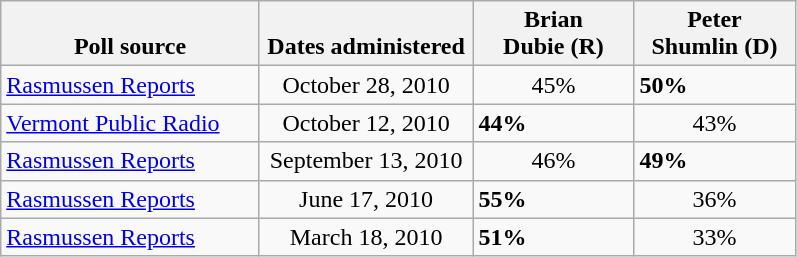<table class="wikitable">
<tr valign=bottom>
<th style="width:165px;">Poll source</th>
<th style="width:135px;">Dates administered</th>
<th style="width:100px;">Brian<br>Dubie (R)</th>
<th style="width:100px;">Peter<br>Shumlin (D)</th>
</tr>
<tr>
<td><a href='#'>Rasmussen Reports</a></td>
<td align=center>October 28, 2010</td>
<td align=center>45%</td>
<td><strong>50%</strong></td>
</tr>
<tr>
<td><a href='#'>Vermont Public Radio</a></td>
<td align=center>October 12, 2010</td>
<td><strong>44%</strong></td>
<td align=center>43%</td>
</tr>
<tr>
<td><a href='#'>Rasmussen Reports</a></td>
<td align=center>September 13, 2010</td>
<td align=center>46%</td>
<td><strong>49%</strong></td>
</tr>
<tr>
<td><a href='#'>Rasmussen Reports</a></td>
<td align=center>June 17, 2010</td>
<td><strong>55%</strong></td>
<td align=center>36%</td>
</tr>
<tr>
<td><a href='#'>Rasmussen Reports</a></td>
<td align=center>March 18, 2010</td>
<td><strong>51%</strong></td>
<td align=center>33%</td>
</tr>
</table>
